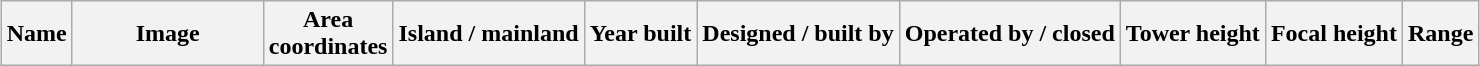<table class="wikitable sortable" style="margin:auto;text-align:center">
<tr>
<th>Name</th>
<th class="unsortable" align="center" width="120px">Image</th>
<th>Area<br> coordinates</th>
<th>Island / mainland</th>
<th data-sort-type="number">Year built</th>
<th>Designed / built by</th>
<th>Operated by / closed</th>
<th data-sort-type="number">Tower height</th>
<th data-sort-type="number">Focal height</th>
<th data-sort-type="number">Range<br>







































































































</th>
</tr>
</table>
